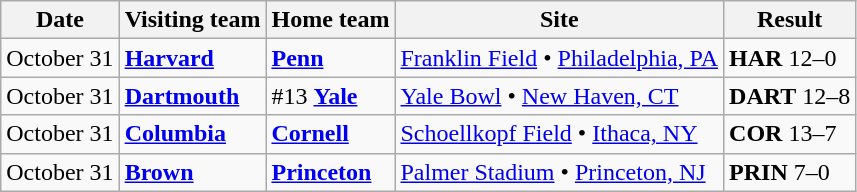<table class="wikitable">
<tr>
<th>Date</th>
<th>Visiting team</th>
<th>Home team</th>
<th>Site</th>
<th>Result</th>
</tr>
<tr>
<td>October 31</td>
<td><strong><a href='#'>Harvard</a></strong></td>
<td><strong><a href='#'>Penn</a></strong></td>
<td><a href='#'>Franklin Field</a> • <a href='#'>Philadelphia, PA</a></td>
<td><strong>HAR</strong> 12–0</td>
</tr>
<tr>
<td>October 31</td>
<td><strong><a href='#'>Dartmouth</a></strong></td>
<td>#13 <strong><a href='#'>Yale</a></strong></td>
<td><a href='#'>Yale Bowl</a> • <a href='#'>New Haven, CT</a></td>
<td><strong>DART</strong> 12–8</td>
</tr>
<tr>
<td>October 31</td>
<td><strong><a href='#'>Columbia</a></strong></td>
<td><strong><a href='#'>Cornell</a></strong></td>
<td><a href='#'>Schoellkopf Field</a> • <a href='#'>Ithaca, NY</a></td>
<td><strong>COR</strong> 13–7</td>
</tr>
<tr>
<td>October 31</td>
<td><strong><a href='#'>Brown</a></strong></td>
<td><strong><a href='#'>Princeton</a></strong></td>
<td><a href='#'>Palmer Stadium</a> • <a href='#'>Princeton, NJ</a></td>
<td><strong>PRIN</strong> 7–0</td>
</tr>
</table>
